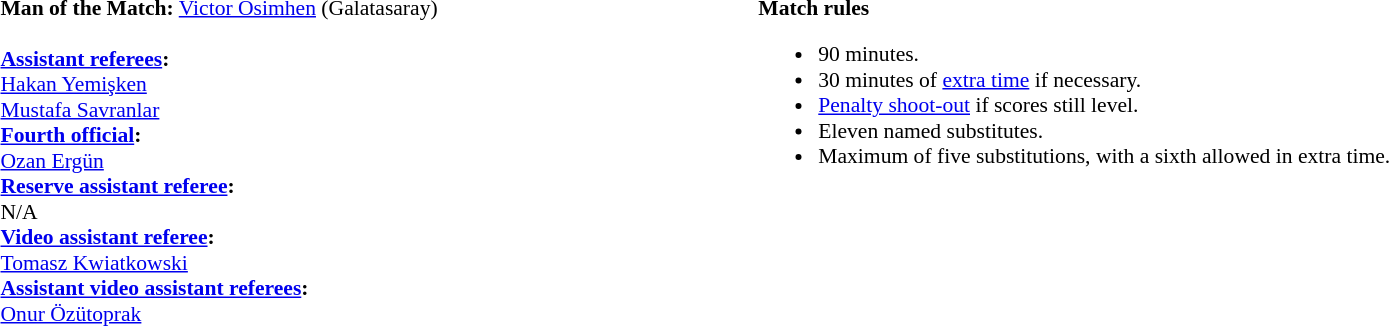<table style="width:100%; font-size:90%;">
<tr>
<td style="width:40%; vertical-align:top;"><br><strong>Man of the Match:</strong> <a href='#'>Victor Osimhen</a> (Galatasaray)
<br><br><strong><a href='#'>Assistant referees</a>:</strong>
<br> <a href='#'>Hakan Yemişken</a>
<br> <a href='#'>Mustafa Savranlar</a>
<br><strong><a href='#'>Fourth official</a>:</strong>
<br> <a href='#'>Ozan Ergün</a>
<br><strong><a href='#'>Reserve assistant referee</a>:</strong>
<br>N/A
<br><strong><a href='#'>Video assistant referee</a>:</strong>
<br> <a href='#'>Tomasz Kwiatkowski</a>
<br><strong><a href='#'>Assistant video assistant referees</a>:</strong>
<br> <a href='#'>Onur Özütoprak</a></td>
<td style="width:60%; vertical-align:top;"><br><strong>Match rules</strong><ul><li>90 minutes.</li><li>30 minutes of <a href='#'>extra time</a> if necessary.</li><li><a href='#'>Penalty shoot-out</a> if scores still level.</li><li>Eleven named substitutes.</li><li>Maximum of five substitutions, with a sixth allowed in extra time.</li></ul></td>
</tr>
</table>
